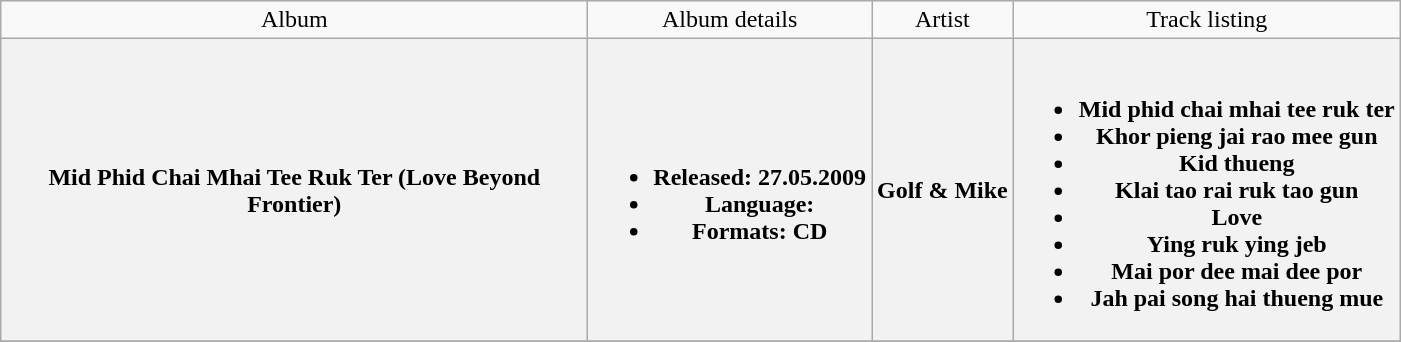<table class="wikitable plainrowheaders" style="text-align:center;">
<tr>
<td scope="col" style="width:24em;">Album</td>
<td scope="col">Album details</td>
<td scope="col">Artist</td>
<td scope="col">Track listing</td>
</tr>
<tr>
<th scope="row">Mid Phid Chai Mhai Tee Ruk Ter (Love Beyond Frontier)</th>
<th scope="row"><br><ul><li>Released: 27.05.2009</li><li>Language:</li><li>Formats: CD</li></ul></th>
<th scope="row">Golf & Mike</th>
<th scope="row"><br><ul><li>Mid phid chai mhai tee ruk ter</li><li>Khor pieng jai rao mee gun</li><li>Kid thueng</li><li>Klai tao rai ruk tao gun</li><li>Love</li><li>Ying ruk ying jeb</li><li>Mai por dee mai dee por</li><li>Jah pai song hai thueng mue</li></ul></th>
</tr>
<tr>
</tr>
</table>
